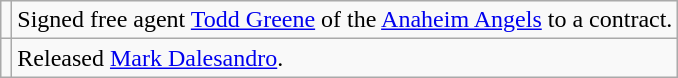<table class="wikitable">
<tr>
<td></td>
<td>Signed free agent <a href='#'>Todd Greene</a> of the <a href='#'>Anaheim Angels</a> to a contract.</td>
</tr>
<tr>
<td></td>
<td>Released <a href='#'>Mark Dalesandro</a>.</td>
</tr>
</table>
